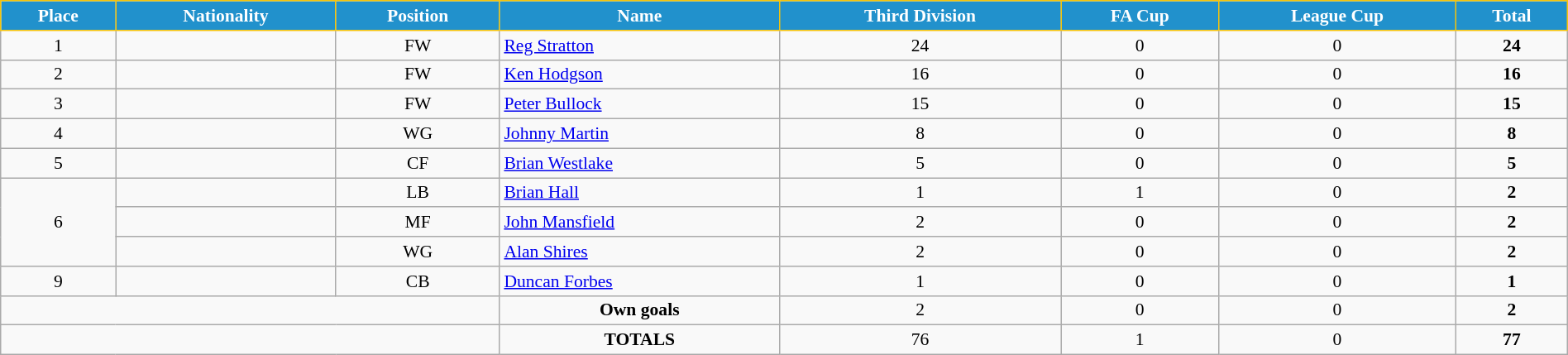<table class="wikitable" style="text-align:center; font-size:90%; width:100%;">
<tr>
<th style="background:#2191CC; color:white; border:1px solid #F7C408; text-align:center;">Place</th>
<th style="background:#2191CC; color:white; border:1px solid #F7C408; text-align:center;">Nationality</th>
<th style="background:#2191CC; color:white; border:1px solid #F7C408; text-align:center;">Position</th>
<th style="background:#2191CC; color:white; border:1px solid #F7C408; text-align:center;">Name</th>
<th style="background:#2191CC; color:white; border:1px solid #F7C408; text-align:center;">Third Division</th>
<th style="background:#2191CC; color:white; border:1px solid #F7C408; text-align:center;">FA Cup</th>
<th style="background:#2191CC; color:white; border:1px solid #F7C408; text-align:center;">League Cup</th>
<th style="background:#2191CC; color:white; border:1px solid #F7C408; text-align:center;">Total</th>
</tr>
<tr>
<td>1</td>
<td></td>
<td>FW</td>
<td align="left"><a href='#'>Reg Stratton</a></td>
<td>24</td>
<td>0</td>
<td>0</td>
<td><strong>24</strong></td>
</tr>
<tr>
<td>2</td>
<td></td>
<td>FW</td>
<td align="left"><a href='#'>Ken Hodgson</a></td>
<td>16</td>
<td>0</td>
<td>0</td>
<td><strong>16</strong></td>
</tr>
<tr>
<td>3</td>
<td></td>
<td>FW</td>
<td align="left"><a href='#'>Peter Bullock</a></td>
<td>15</td>
<td>0</td>
<td>0</td>
<td><strong>15</strong></td>
</tr>
<tr>
<td>4</td>
<td></td>
<td>WG</td>
<td align="left"><a href='#'>Johnny Martin</a></td>
<td>8</td>
<td>0</td>
<td>0</td>
<td><strong>8</strong></td>
</tr>
<tr>
<td>5</td>
<td></td>
<td>CF</td>
<td align="left"><a href='#'>Brian Westlake</a></td>
<td>5</td>
<td>0</td>
<td>0</td>
<td><strong>5</strong></td>
</tr>
<tr>
<td rowspan="3">6</td>
<td></td>
<td>LB</td>
<td align="left"><a href='#'>Brian Hall</a></td>
<td>1</td>
<td>1</td>
<td>0</td>
<td><strong>2</strong></td>
</tr>
<tr>
<td></td>
<td>MF</td>
<td align="left"><a href='#'>John Mansfield</a></td>
<td>2</td>
<td>0</td>
<td>0</td>
<td><strong>2</strong></td>
</tr>
<tr>
<td></td>
<td>WG</td>
<td align="left"><a href='#'>Alan Shires</a></td>
<td>2</td>
<td>0</td>
<td>0</td>
<td><strong>2</strong></td>
</tr>
<tr>
<td>9</td>
<td></td>
<td>CB</td>
<td align="left"><a href='#'>Duncan Forbes</a></td>
<td>1</td>
<td>0</td>
<td>0</td>
<td><strong>1</strong></td>
</tr>
<tr>
<td colspan="3"></td>
<td><strong>Own goals</strong></td>
<td>2</td>
<td>0</td>
<td>0</td>
<td><strong>2</strong></td>
</tr>
<tr>
<td colspan="3"></td>
<td><strong>TOTALS</strong></td>
<td>76</td>
<td>1</td>
<td>0</td>
<td><strong>77</strong></td>
</tr>
</table>
